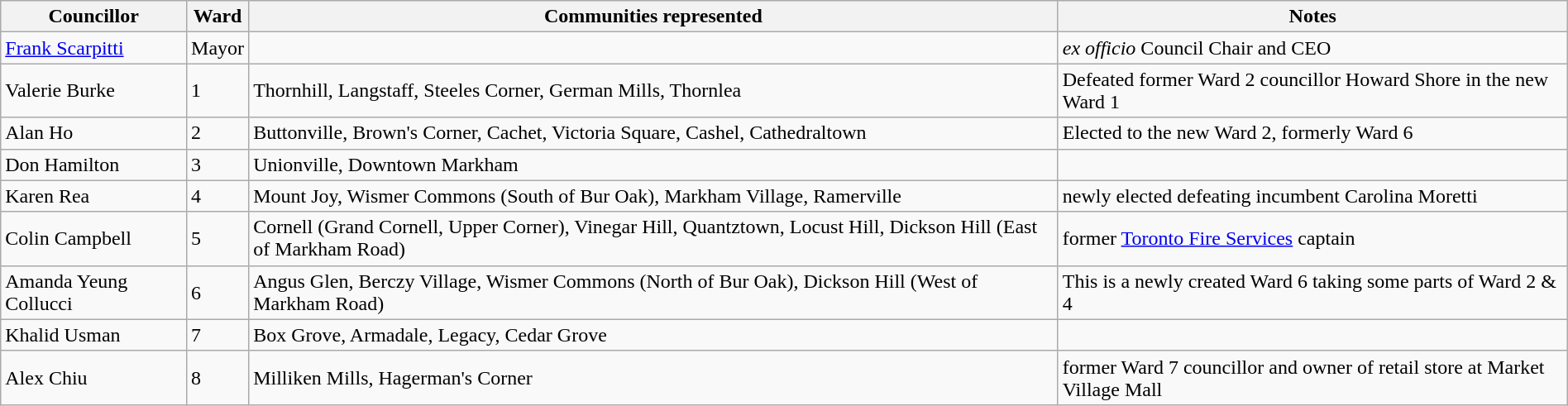<table class="wikitable sortable" width="100%">
<tr>
<th>Councillor</th>
<th>Ward</th>
<th>Communities represented</th>
<th><strong>Notes</strong></th>
</tr>
<tr>
<td><a href='#'>Frank Scarpitti</a></td>
<td>Mayor</td>
<td></td>
<td><em>ex officio</em> Council Chair and CEO</td>
</tr>
<tr>
<td>Valerie Burke</td>
<td>1</td>
<td>Thornhill, Langstaff, Steeles Corner, German Mills, Thornlea</td>
<td>Defeated former Ward 2 councillor Howard Shore in the new Ward 1</td>
</tr>
<tr>
<td>Alan Ho</td>
<td>2</td>
<td>Buttonville, Brown's Corner, Cachet, Victoria Square, Cashel, Cathedraltown</td>
<td>Elected to the new Ward 2, formerly Ward 6</td>
</tr>
<tr>
<td>Don Hamilton</td>
<td>3</td>
<td>Unionville, Downtown Markham</td>
<td></td>
</tr>
<tr>
<td>Karen Rea</td>
<td>4</td>
<td>Mount Joy, Wismer Commons (South of Bur Oak), Markham Village, Ramerville</td>
<td>newly elected defeating incumbent Carolina Moretti</td>
</tr>
<tr>
<td>Colin Campbell</td>
<td>5</td>
<td>Cornell (Grand Cornell, Upper Corner), Vinegar Hill, Quantztown, Locust Hill, Dickson Hill (East of Markham Road)</td>
<td>former <a href='#'>Toronto Fire Services</a> captain</td>
</tr>
<tr>
<td>Amanda Yeung Collucci</td>
<td>6</td>
<td>Angus Glen, Berczy Village, Wismer Commons (North of Bur Oak), Dickson Hill (West of Markham Road)</td>
<td>This is a newly created Ward 6 taking some parts of Ward 2 & 4</td>
</tr>
<tr>
<td>Khalid Usman</td>
<td>7</td>
<td>Box Grove, Armadale, Legacy, Cedar Grove</td>
<td></td>
</tr>
<tr>
<td>Alex Chiu</td>
<td>8</td>
<td>Milliken Mills, Hagerman's Corner</td>
<td>former Ward 7 councillor and owner of retail store at Market Village Mall</td>
</tr>
</table>
